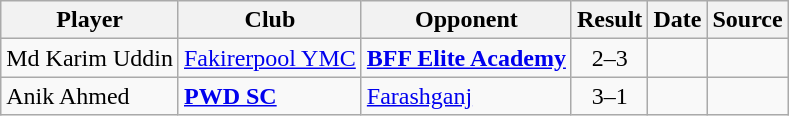<table class="wikitable">
<tr>
<th>Player</th>
<th>Club</th>
<th>Opponent</th>
<th style="text-align:center">Result</th>
<th>Date</th>
<th>Source</th>
</tr>
<tr>
<td> Md Karim Uddin</td>
<td><a href='#'>Fakirerpool YMC</a></td>
<td><strong><a href='#'>BFF Elite Academy</a></strong></td>
<td align="center">2–3</td>
<td></td>
<td></td>
</tr>
<tr>
<td> Anik Ahmed</td>
<td><strong><a href='#'>PWD SC</a></strong></td>
<td><a href='#'>Farashganj</a></td>
<td align="center">3–1</td>
<td></td>
<td></td>
</tr>
</table>
